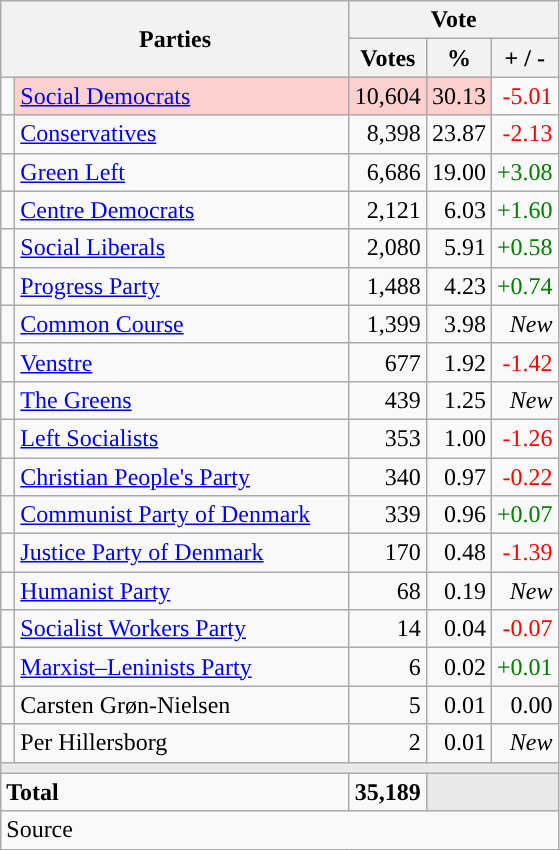<table class="wikitable" style="text-align:right;">
<tr>
<th style="text-align:centre;" rowspan="2" colspan="2" width="225">Parties</th>
<th colspan="3">Vote</th>
</tr>
<tr>
<th width="15">Votes</th>
<th width="15">%</th>
<th width="15">+ / -</th>
</tr>
<tr>
<td width="2" style="color:inherit;background:"></td>
<td bgcolor=#fbd0ce  align="left"><a href='#'>Social Democrats</a></td>
<td bgcolor=#fbd0ce>10,604</td>
<td bgcolor=#fbd0ce>30.13</td>
<td style=color:red;>-5.01</td>
</tr>
<tr>
<td width="2" style="color:inherit;background:"></td>
<td align="left"><a href='#'>Conservatives</a></td>
<td>8,398</td>
<td>23.87</td>
<td style=color:red;>-2.13</td>
</tr>
<tr>
<td width="2" style="color:inherit;background:"></td>
<td align="left"><a href='#'>Green Left</a></td>
<td>6,686</td>
<td>19.00</td>
<td style=color:green;>+3.08</td>
</tr>
<tr>
<td width="2" style="color:inherit;background:"></td>
<td align="left"><a href='#'>Centre Democrats</a></td>
<td>2,121</td>
<td>6.03</td>
<td style=color:green;>+1.60</td>
</tr>
<tr>
<td width="2" style="color:inherit;background:"></td>
<td align="left"><a href='#'>Social Liberals</a></td>
<td>2,080</td>
<td>5.91</td>
<td style=color:green;>+0.58</td>
</tr>
<tr>
<td width="2" style="color:inherit;background:"></td>
<td align="left"><a href='#'>Progress Party</a></td>
<td>1,488</td>
<td>4.23</td>
<td style=color:green;>+0.74</td>
</tr>
<tr>
<td width="2" style="color:inherit;background:"></td>
<td align="left"><a href='#'>Common Course</a></td>
<td>1,399</td>
<td>3.98</td>
<td><em>New</em></td>
</tr>
<tr>
<td width="2" style="color:inherit;background:"></td>
<td align="left"><a href='#'>Venstre</a></td>
<td>677</td>
<td>1.92</td>
<td style=color:red;>-1.42</td>
</tr>
<tr>
<td width="2" style="color:inherit;background:"></td>
<td align="left"><a href='#'>The Greens</a></td>
<td>439</td>
<td>1.25</td>
<td><em>New</em></td>
</tr>
<tr>
<td width="2" style="color:inherit;background:"></td>
<td align="left"><a href='#'>Left Socialists</a></td>
<td>353</td>
<td>1.00</td>
<td style=color:red;>-1.26</td>
</tr>
<tr>
<td width="2" style="color:inherit;background:"></td>
<td align="left"><a href='#'>Christian People's Party</a></td>
<td>340</td>
<td>0.97</td>
<td style=color:red;>-0.22</td>
</tr>
<tr>
<td width="2" style="color:inherit;background:"></td>
<td align="left"><a href='#'>Communist Party of Denmark</a></td>
<td>339</td>
<td>0.96</td>
<td style=color:green;>+0.07</td>
</tr>
<tr>
<td width="2" style="color:inherit;background:"></td>
<td align="left"><a href='#'>Justice Party of Denmark</a></td>
<td>170</td>
<td>0.48</td>
<td style=color:red;>-1.39</td>
</tr>
<tr>
<td width="2" style="color:inherit;background:"></td>
<td align="left"><a href='#'>Humanist Party</a></td>
<td>68</td>
<td>0.19</td>
<td><em>New</em></td>
</tr>
<tr>
<td width="2" style="color:inherit;background:"></td>
<td align="left"><a href='#'>Socialist Workers Party</a></td>
<td>14</td>
<td>0.04</td>
<td style=color:red;>-0.07</td>
</tr>
<tr>
<td width="2" style="color:inherit;background:"></td>
<td align="left"><a href='#'>Marxist–Leninists Party</a></td>
<td>6</td>
<td>0.02</td>
<td style=color:green;>+0.01</td>
</tr>
<tr>
<td width="2" style="color:inherit;background:"></td>
<td align="left">Carsten Grøn-Nielsen</td>
<td>5</td>
<td>0.01</td>
<td>0.00</td>
</tr>
<tr>
<td width="2" style="color:inherit;background:"></td>
<td align="left">Per Hillersborg</td>
<td>2</td>
<td>0.01</td>
<td><em>New</em></td>
</tr>
<tr>
<td colspan="7" bgcolor="#E9E9E9"></td>
</tr>
<tr>
<td align="left" colspan="2"><strong>Total</strong></td>
<td><strong>35,189</strong></td>
<td bgcolor="#E9E9E9" colspan="2"></td>
</tr>
<tr>
<td align="left" colspan="6">Source</td>
</tr>
</table>
